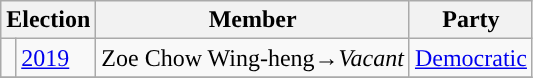<table class="wikitable">
<tr>
<th colspan="2">Election</th>
<th>Member</th>
<th>Party</th>
</tr>
<tr>
<td style="color:inherit;background:"></td>
<td><a href='#'>2019</a></td>
<td>Zoe Chow Wing-heng→<em>Vacant</em></td>
<td><a href='#'>Democratic</a></td>
</tr>
<tr>
</tr>
</table>
